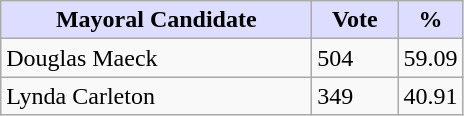<table class="wikitable">
<tr>
<th style="background:#ddf; width:200px;">Mayoral Candidate</th>
<th style="background:#ddf; width:50px;">Vote</th>
<th style="background:#ddf; width:30px;">%</th>
</tr>
<tr>
<td>Douglas Maeck</td>
<td>504</td>
<td>59.09</td>
</tr>
<tr>
<td>Lynda Carleton</td>
<td>349</td>
<td>40.91</td>
</tr>
</table>
